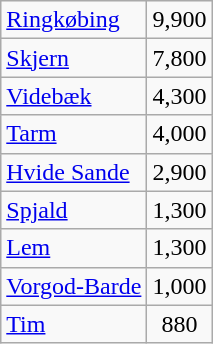<table class="wikitable" style="margin-right:1em">
<tr>
<td><a href='#'>Ringkøbing</a></td>
<td align="center">9,900</td>
</tr>
<tr>
<td><a href='#'>Skjern</a></td>
<td align="center">7,800</td>
</tr>
<tr>
<td><a href='#'>Videbæk</a></td>
<td align="center">4,300</td>
</tr>
<tr>
<td><a href='#'>Tarm</a></td>
<td align="center">4,000</td>
</tr>
<tr>
<td><a href='#'>Hvide Sande</a></td>
<td align="center">2,900</td>
</tr>
<tr>
<td><a href='#'>Spjald</a></td>
<td align="center">1,300</td>
</tr>
<tr>
<td><a href='#'>Lem</a></td>
<td align="center">1,300</td>
</tr>
<tr>
<td><a href='#'>Vorgod-Barde</a></td>
<td align="center">1,000</td>
</tr>
<tr>
<td><a href='#'>Tim</a></td>
<td align="center">880</td>
</tr>
</table>
